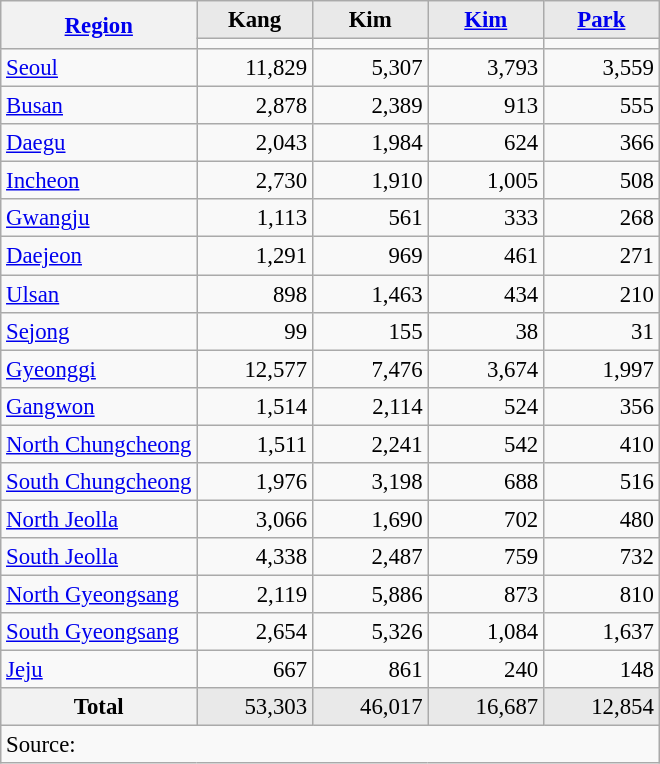<table class="wikitable" style="text-align:right; font-size:95%">
<tr>
<th rowspan="2"><a href='#'>Region</a></th>
<th align="center" style="background: #E9E9E9" width="70px">Kang<br></th>
<th align="center" style="background: #E9E9E9" width="70px">Kim<br></th>
<th align="center" style="background: #E9E9E9" width="70px"><a href='#'>Kim<br></a></th>
<th align="center" style="background: #E9E9E9" width="70px"><a href='#'>Park<br></a></th>
</tr>
<tr>
<td></td>
<td></td>
<td></td>
<td></td>
</tr>
<tr>
<td align="left"><a href='#'>Seoul</a></td>
<td>11,829</td>
<td>5,307</td>
<td>3,793</td>
<td>3,559</td>
</tr>
<tr>
<td align="left"><a href='#'>Busan</a></td>
<td>2,878</td>
<td>2,389</td>
<td>913</td>
<td>555</td>
</tr>
<tr>
<td align="left"><a href='#'>Daegu</a></td>
<td>2,043</td>
<td>1,984</td>
<td>624</td>
<td>366</td>
</tr>
<tr>
<td align="left"><a href='#'>Incheon</a></td>
<td>2,730</td>
<td>1,910</td>
<td>1,005</td>
<td>508</td>
</tr>
<tr>
<td align="left"><a href='#'>Gwangju</a></td>
<td>1,113</td>
<td>561</td>
<td>333</td>
<td>268</td>
</tr>
<tr>
<td align="left"><a href='#'>Daejeon</a></td>
<td>1,291</td>
<td>969</td>
<td>461</td>
<td>271</td>
</tr>
<tr>
<td align="left"><a href='#'>Ulsan</a></td>
<td>898</td>
<td>1,463</td>
<td>434</td>
<td>210</td>
</tr>
<tr>
<td align="left"><a href='#'>Sejong</a></td>
<td>99</td>
<td>155</td>
<td>38</td>
<td>31</td>
</tr>
<tr>
<td align="left"><a href='#'>Gyeonggi</a></td>
<td>12,577</td>
<td>7,476</td>
<td>3,674</td>
<td>1,997</td>
</tr>
<tr>
<td align="left"><a href='#'>Gangwon</a></td>
<td>1,514</td>
<td>2,114</td>
<td>524</td>
<td>356</td>
</tr>
<tr>
<td align="left"><a href='#'>North Chungcheong</a></td>
<td>1,511</td>
<td>2,241</td>
<td>542</td>
<td>410</td>
</tr>
<tr>
<td align="left"><a href='#'>South Chungcheong</a></td>
<td>1,976</td>
<td>3,198</td>
<td>688</td>
<td>516</td>
</tr>
<tr>
<td align="left"><a href='#'>North Jeolla</a></td>
<td>3,066</td>
<td>1,690</td>
<td>702</td>
<td>480</td>
</tr>
<tr>
<td align="left"><a href='#'>South Jeolla</a></td>
<td>4,338</td>
<td>2,487</td>
<td>759</td>
<td>732</td>
</tr>
<tr>
<td align="left"><a href='#'>North Gyeongsang</a></td>
<td>2,119</td>
<td>5,886</td>
<td>873</td>
<td>810</td>
</tr>
<tr>
<td align="left"><a href='#'>South Gyeongsang</a></td>
<td>2,654</td>
<td>5,326</td>
<td>1,084</td>
<td>1,637</td>
</tr>
<tr>
<td align="left"><a href='#'>Jeju</a></td>
<td>667</td>
<td>861</td>
<td>240</td>
<td>148</td>
</tr>
<tr style="background:#E9E9E9">
<th align="left"><strong>Total</strong></th>
<td>53,303</td>
<td>46,017</td>
<td>16,687</td>
<td>12,854</td>
</tr>
<tr>
<td colspan="5" align="left">Source: </td>
</tr>
</table>
